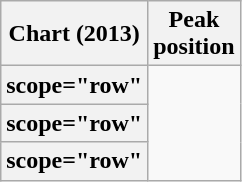<table class="wikitable sortable plainrowheaders" style="text-align:center">
<tr>
<th scope="col">Chart (2013)</th>
<th scope="col">Peak<br>position</th>
</tr>
<tr>
<th>scope="row" </th>
</tr>
<tr>
<th>scope="row" </th>
</tr>
<tr>
<th>scope="row" </th>
</tr>
</table>
